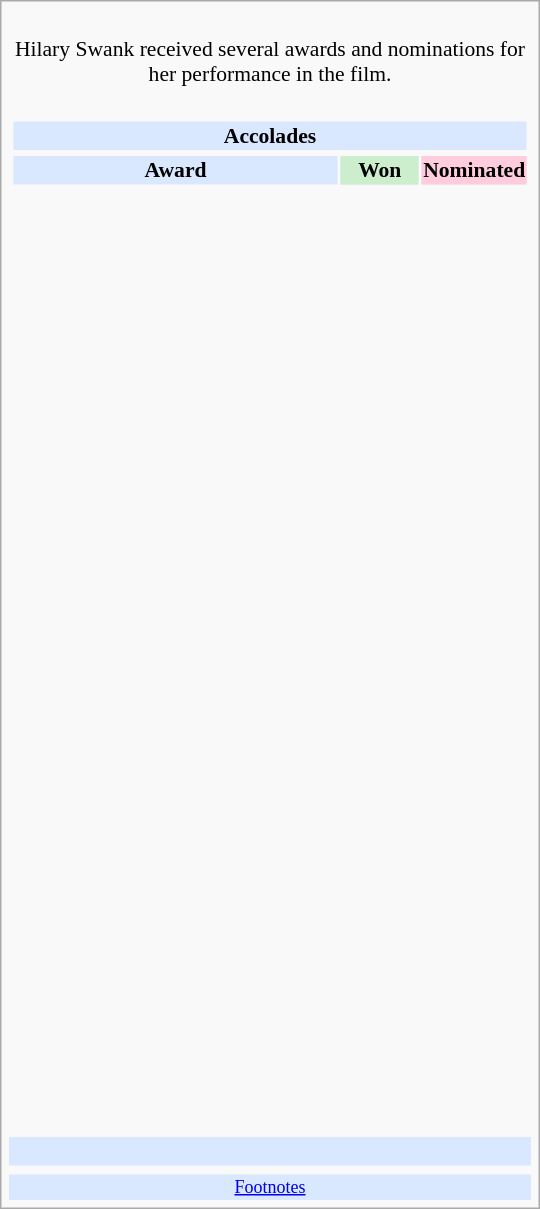<table class="infobox" style="width: 25em; text-align: left; font-size: 90%; vertical-align: middle;">
<tr>
<td colspan="3" style="text-align:center;"><br>Hilary Swank received several awards and nominations for her performance in the film.</td>
</tr>
<tr>
<td colspan=3><br><table class="collapsible collapsed" width=100%>
<tr>
<th colspan=3 style="background-color: #D9E8FF; text-align: center;">Accolades</th>
</tr>
<tr>
</tr>
<tr bgcolor=#D9E8FF>
<td style="text-align:center;"><strong>Award</strong></td>
<td style="text-align:center; background: #cceecc; text-size:0.9em" width=50><strong>Won</strong></td>
<td style="text-align:center; background: #ffccdd; text-size:0.9em" width=50><strong>Nominated</strong></td>
</tr>
<tr>
<td align="center"><br></td>
<td></td>
<td></td>
</tr>
<tr>
<td align="center"><br></td>
<td></td>
<td></td>
</tr>
<tr>
<td align="center"><br></td>
<td></td>
<td></td>
</tr>
<tr>
<td align="center"><br></td>
<td></td>
<td></td>
</tr>
<tr>
<td align="center"><br></td>
<td></td>
<td></td>
</tr>
<tr>
<td align="center"><br></td>
<td></td>
<td></td>
</tr>
<tr>
<td align="center"><br></td>
<td></td>
<td></td>
</tr>
<tr>
<td align="center"><br></td>
<td></td>
<td></td>
</tr>
<tr>
<td align="center"><br></td>
<td></td>
<td></td>
</tr>
<tr>
<td align="center"><br></td>
<td></td>
<td></td>
</tr>
<tr>
<td align="center"><br></td>
<td></td>
<td></td>
</tr>
<tr>
<td align="center"><br></td>
<td></td>
<td></td>
</tr>
<tr>
<td align="center"><br></td>
<td></td>
<td></td>
</tr>
<tr>
<td align="center"><br></td>
<td></td>
<td></td>
</tr>
<tr>
<td align="center"><br></td>
<td></td>
<td></td>
</tr>
<tr>
<td align="center"><br></td>
<td></td>
<td></td>
</tr>
<tr>
<td align="center"><br></td>
<td></td>
<td></td>
</tr>
<tr>
<td align="center"><br></td>
<td></td>
<td></td>
</tr>
<tr>
<td align="center"><br></td>
<td></td>
<td></td>
</tr>
<tr>
<td align="center"><br></td>
<td></td>
<td></td>
</tr>
<tr>
<td align="center"><br></td>
<td></td>
<td></td>
</tr>
<tr>
<td align="center"><br></td>
<td></td>
<td></td>
</tr>
<tr>
<td align="center"><br></td>
<td></td>
<td></td>
</tr>
<tr>
<td align="center"><br></td>
<td></td>
<td></td>
</tr>
<tr>
<td align="center"><br></td>
<td></td>
<td></td>
</tr>
<tr>
<td align="center"><br></td>
<td></td>
<td></td>
</tr>
<tr>
<td align="center"><br></td>
<td></td>
<td></td>
</tr>
<tr>
<td align="center"><br></td>
<td></td>
<td></td>
</tr>
<tr>
<td align="center"><br></td>
<td></td>
<td></td>
</tr>
<tr>
<td align="center"><br></td>
<td></td>
<td></td>
</tr>
</table>
</td>
</tr>
<tr bgcolor=#D9E8FF>
<td align="center" colspan="3"><br></td>
</tr>
<tr>
<td></td>
<td></td>
<td></td>
</tr>
<tr bgcolor=#D9E8FF>
<td colspan="3" style="font-size: smaller; text-align:center;"><a href='#'>Footnotes</a></td>
</tr>
</table>
